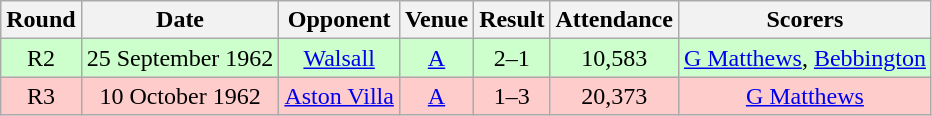<table class="wikitable" style="font-size:100%; text-align:center">
<tr>
<th>Round</th>
<th>Date</th>
<th>Opponent</th>
<th>Venue</th>
<th>Result</th>
<th>Attendance</th>
<th>Scorers</th>
</tr>
<tr style="background-color: #CCFFCC;">
<td>R2</td>
<td>25 September 1962</td>
<td><a href='#'>Walsall</a></td>
<td><a href='#'>A</a></td>
<td>2–1</td>
<td>10,583</td>
<td><a href='#'>G Matthews</a>, <a href='#'>Bebbington</a></td>
</tr>
<tr style="background-color: #FFCCCC;">
<td>R3</td>
<td>10 October 1962</td>
<td><a href='#'>Aston Villa</a></td>
<td><a href='#'>A</a></td>
<td>1–3</td>
<td>20,373</td>
<td><a href='#'>G Matthews</a></td>
</tr>
</table>
